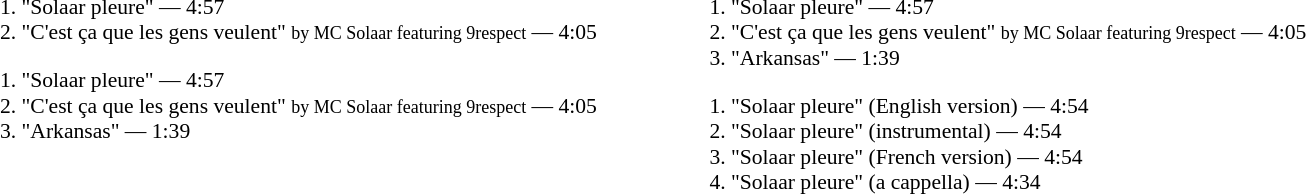<table width=75% style="font-size:90%;">
<tr>
<td valign="top"><br><ol><li>"Solaar pleure" — 4:57</li><li>"C'est ça que les gens veulent" <small>by MC Solaar featuring 9respect</small> — 4:05</li></ol><ol><li>"Solaar pleure" — 4:57</li><li>"C'est ça que les gens veulent" <small>by MC Solaar featuring 9respect</small> — 4:05</li><li>"Arkansas" — 1:39</li></ol></td>
<td valign="top"><br><ol><li>"Solaar pleure" — 4:57</li><li>"C'est ça que les gens veulent" <small>by MC Solaar featuring 9respect</small> — 4:05</li><li>"Arkansas" — 1:39</li></ol><ol><li>"Solaar pleure" (English version) — 4:54</li><li>"Solaar pleure" (instrumental) — 4:54</li><li>"Solaar pleure" (French version) — 4:54</li><li>"Solaar pleure" (a cappella) — 4:34</li></ol></td>
</tr>
</table>
